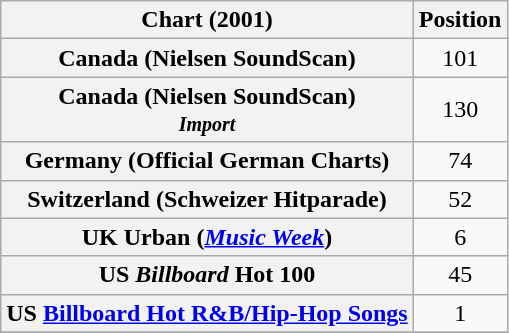<table class="wikitable sortable plainrowheaders" style="text-align:center;">
<tr>
<th scope="col">Chart (2001)</th>
<th scope="col">Position</th>
</tr>
<tr>
<th scope="row">Canada (Nielsen SoundScan)</th>
<td>101</td>
</tr>
<tr>
<th scope="row">Canada (Nielsen SoundScan)<br><small><em>Import</em></small></th>
<td>130</td>
</tr>
<tr>
<th scope="row">Germany (Official German Charts)</th>
<td>74</td>
</tr>
<tr>
<th scope="row">Switzerland (Schweizer Hitparade)</th>
<td>52</td>
</tr>
<tr>
<th scope="row">UK Urban (<em><a href='#'>Music Week</a></em>)</th>
<td>6</td>
</tr>
<tr>
<th scope="row">US <em>Billboard</em> Hot 100</th>
<td>45</td>
</tr>
<tr>
<th scope="row">US <a href='#'>Billboard Hot R&B/Hip-Hop Songs</a></th>
<td>1</td>
</tr>
<tr>
</tr>
</table>
